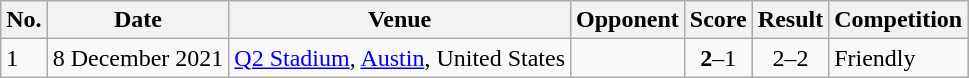<table class="wikitable">
<tr>
<th>No.</th>
<th>Date</th>
<th>Venue</th>
<th>Opponent</th>
<th>Score</th>
<th>Result</th>
<th>Competition</th>
</tr>
<tr>
<td>1</td>
<td>8 December 2021</td>
<td><a href='#'>Q2 Stadium</a>, <a href='#'>Austin</a>, United States</td>
<td></td>
<td align=center><strong>2</strong>–1</td>
<td align=center>2–2</td>
<td>Friendly</td>
</tr>
</table>
